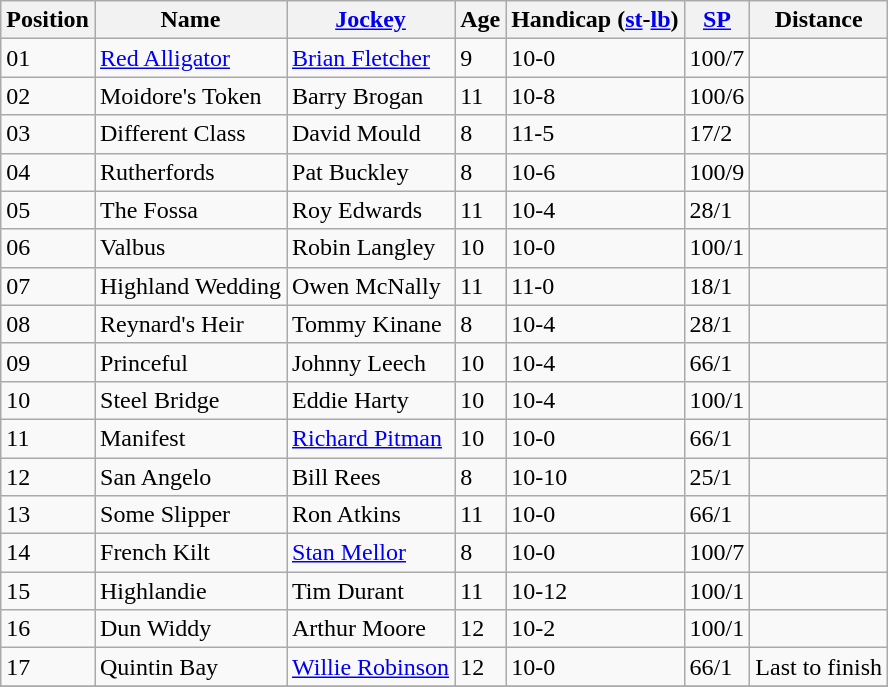<table class="wikitable sortable">
<tr>
<th>Position</th>
<th>Name</th>
<th><a href='#'>Jockey</a></th>
<th>Age</th>
<th>Handicap (<a href='#'>st</a>-<a href='#'>lb</a>)</th>
<th><a href='#'>SP</a></th>
<th>Distance</th>
</tr>
<tr>
<td>01</td>
<td><a href='#'>Red Alligator</a></td>
<td><a href='#'>Brian Fletcher</a></td>
<td>9</td>
<td>10-0</td>
<td>100/7</td>
<td></td>
</tr>
<tr>
<td>02</td>
<td>Moidore's Token</td>
<td>Barry Brogan</td>
<td>11</td>
<td>10-8</td>
<td>100/6</td>
<td></td>
</tr>
<tr>
<td>03</td>
<td>Different Class</td>
<td>David Mould</td>
<td>8</td>
<td>11-5</td>
<td>17/2</td>
<td></td>
</tr>
<tr |>
<td>04</td>
<td>Rutherfords</td>
<td>Pat Buckley</td>
<td>8</td>
<td>10-6</td>
<td>100/9</td>
<td></td>
</tr>
<tr |>
<td>05</td>
<td>The Fossa</td>
<td>Roy Edwards</td>
<td>11</td>
<td>10-4</td>
<td>28/1</td>
<td></td>
</tr>
<tr |>
<td>06</td>
<td>Valbus</td>
<td>Robin Langley</td>
<td>10</td>
<td>10-0</td>
<td>100/1</td>
<td></td>
</tr>
<tr |>
<td>07</td>
<td>Highland Wedding</td>
<td>Owen McNally</td>
<td>11</td>
<td>11-0</td>
<td>18/1</td>
<td></td>
</tr>
<tr |>
<td>08</td>
<td>Reynard's Heir</td>
<td>Tommy Kinane</td>
<td>8</td>
<td>10-4</td>
<td>28/1</td>
<td></td>
</tr>
<tr |>
<td>09</td>
<td>Princeful</td>
<td>Johnny Leech</td>
<td>10</td>
<td>10-4</td>
<td>66/1</td>
<td></td>
</tr>
<tr |>
<td>10</td>
<td>Steel Bridge</td>
<td>Eddie Harty</td>
<td>10</td>
<td>10-4</td>
<td>100/1</td>
<td></td>
</tr>
<tr |>
<td>11</td>
<td>Manifest</td>
<td><a href='#'>Richard Pitman</a></td>
<td>10</td>
<td>10-0</td>
<td>66/1</td>
<td></td>
</tr>
<tr |>
<td>12</td>
<td>San Angelo</td>
<td>Bill Rees</td>
<td>8</td>
<td>10-10</td>
<td>25/1</td>
<td></td>
</tr>
<tr |>
<td>13</td>
<td>Some Slipper</td>
<td>Ron Atkins</td>
<td>11</td>
<td>10-0</td>
<td>66/1</td>
<td></td>
</tr>
<tr |>
<td>14</td>
<td>French Kilt</td>
<td><a href='#'>Stan Mellor</a></td>
<td>8</td>
<td>10-0</td>
<td>100/7</td>
<td></td>
</tr>
<tr |>
<td>15</td>
<td>Highlandie</td>
<td>Tim Durant</td>
<td>11</td>
<td>10-12</td>
<td>100/1</td>
<td></td>
</tr>
<tr |>
<td>16</td>
<td>Dun Widdy</td>
<td>Arthur Moore</td>
<td>12</td>
<td>10-2</td>
<td>100/1</td>
<td></td>
</tr>
<tr |>
<td>17</td>
<td>Quintin Bay</td>
<td><a href='#'>Willie Robinson</a></td>
<td>12</td>
<td>10-0</td>
<td>66/1</td>
<td>Last to finish</td>
</tr>
<tr>
</tr>
</table>
